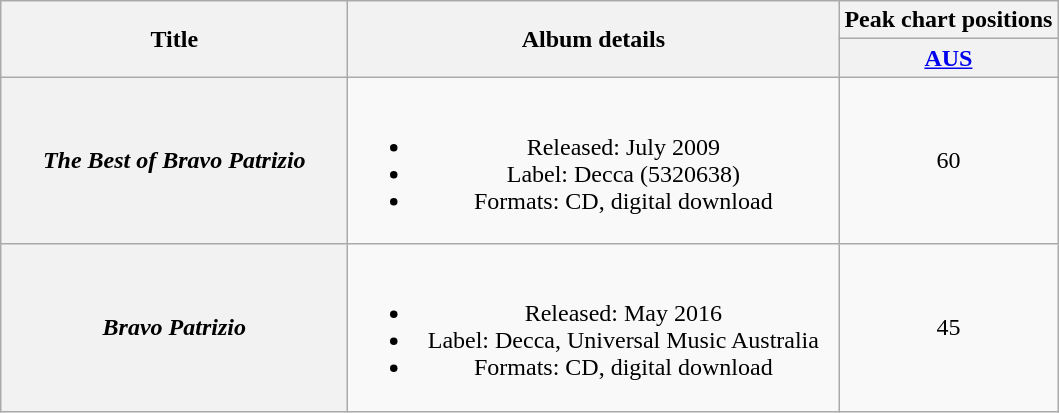<table class="wikitable plainrowheaders" style="text-align:center;">
<tr>
<th scope="col" rowspan="2" style="width:14em;">Title</th>
<th scope="col" rowspan="2" style="width:20em;">Album details</th>
<th scope="col" colspan="1">Peak chart positions</th>
</tr>
<tr>
<th><a href='#'>AUS</a><br></th>
</tr>
<tr>
<th scope="row"><em>The Best of Bravo Patrizio</em></th>
<td><br><ul><li>Released: July 2009</li><li>Label: Decca (5320638)</li><li>Formats: CD, digital download</li></ul></td>
<td>60</td>
</tr>
<tr>
<th scope="row"><em>Bravo Patrizio</em></th>
<td><br><ul><li>Released: May 2016</li><li>Label: Decca, Universal Music Australia</li><li>Formats: CD, digital download</li></ul></td>
<td>45</td>
</tr>
</table>
